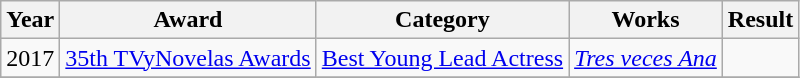<table class="wikitable plainrowheaders">
<tr>
<th scope="col">Year</th>
<th scope="col">Award</th>
<th scope="col">Category</th>
<th scope="col">Works</th>
<th scope="col">Result</th>
</tr>
<tr>
<td rowspan="1">2017</td>
<td rowspan="1"><a href='#'>35th TVyNovelas Awards</a></td>
<td><a href='#'>Best Young Lead Actress</a></td>
<td><em><a href='#'>Tres veces Ana</a></em></td>
<td></td>
</tr>
<tr>
</tr>
</table>
